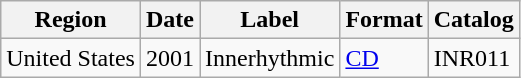<table class="wikitable">
<tr>
<th>Region</th>
<th>Date</th>
<th>Label</th>
<th>Format</th>
<th>Catalog</th>
</tr>
<tr>
<td>United States</td>
<td>2001</td>
<td>Innerhythmic</td>
<td><a href='#'>CD</a></td>
<td>INR011</td>
</tr>
</table>
